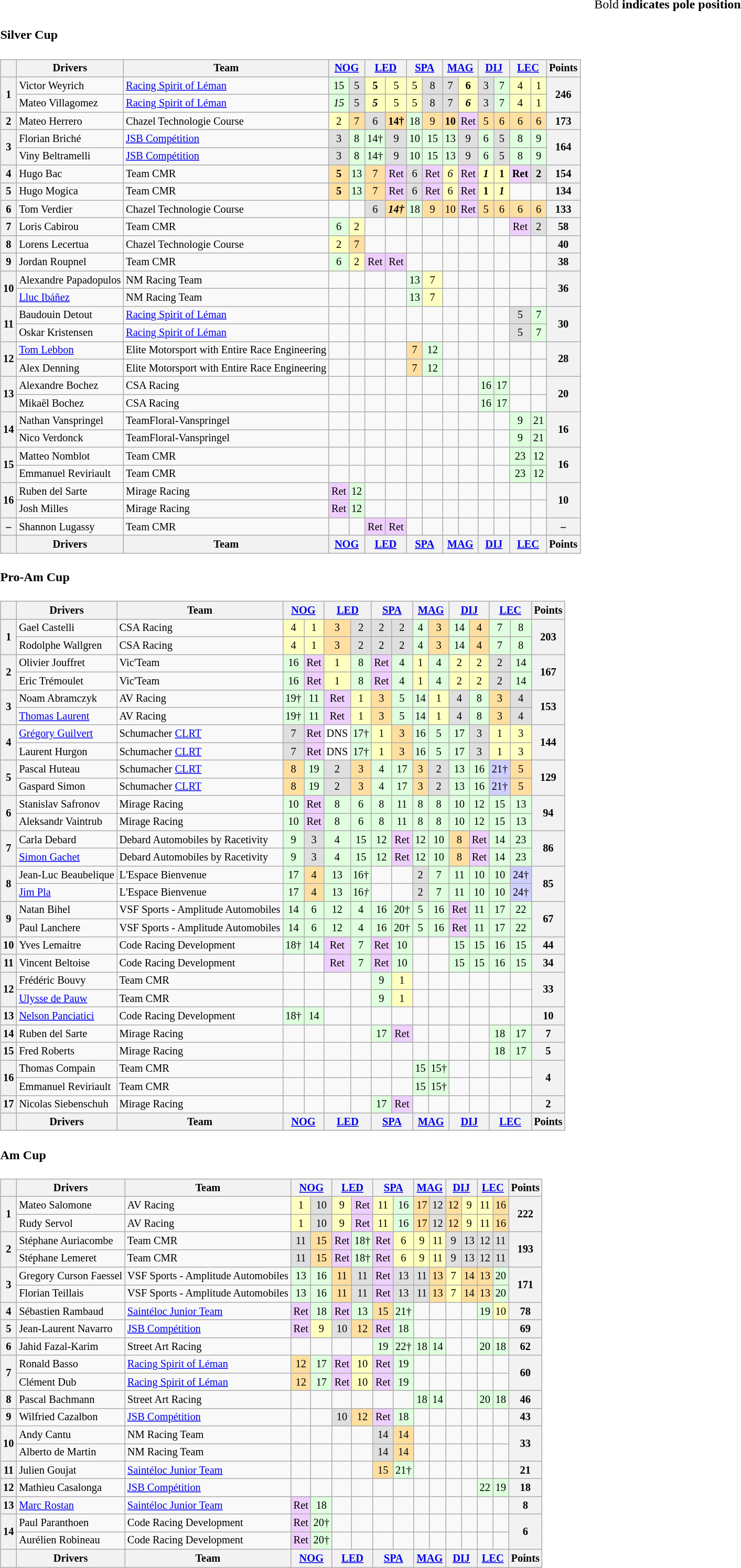<table>
<tr>
<td><br><h4>Silver Cup</h4><table class="wikitable" style="font-size:85%; text-align:center;">
<tr>
<th></th>
<th>Drivers</th>
<th>Team</th>
<th colspan=2><a href='#'>NOG</a><br></th>
<th colspan=2><a href='#'>LED</a><br></th>
<th colspan=2><a href='#'>SPA</a><br></th>
<th colspan=2><a href='#'>MAG</a><br></th>
<th colspan=2><a href='#'>DIJ</a><br></th>
<th colspan=2><a href='#'>LEC</a><br></th>
<th>Points</th>
</tr>
<tr>
<th rowspan="2">1</th>
<td align="left"> Victor Weyrich</td>
<td align="left"> <a href='#'>Racing Spirit of Léman</a></td>
<td style="background:#dfffdf;">15</td>
<td style="background:#dfdfdf;">5</td>
<td style="background:#ffffbf;"><strong>5</strong></td>
<td style="background:#ffffbf;">5</td>
<td style="background:#ffffbf;">5</td>
<td style="background:#dfdfdf;">8</td>
<td style="background:#dfdfdf;">7</td>
<td style="background:#ffffbf;"><strong>6</strong></td>
<td style="background:#dfdfdf;">3</td>
<td style="background:#dfffdf;">7</td>
<td style="background:#ffffbf;">4</td>
<td style="background:#ffffbf;">1</td>
<th rowspan="2">246</th>
</tr>
<tr>
<td align="left"> Mateo Villagomez</td>
<td align="left"> <a href='#'>Racing Spirit of Léman</a></td>
<td style="background:#dfffdf;"><em>15</em></td>
<td style="background:#dfdfdf;">5</td>
<td style="background:#ffffbf;"><strong><em>5</em></strong></td>
<td style="background:#ffffbf;">5</td>
<td style="background:#ffffbf;">5</td>
<td style="background:#dfdfdf;">8</td>
<td style="background:#dfdfdf;">7</td>
<td style="background:#ffffbf;"><strong><em>6</em></strong></td>
<td style="background:#dfdfdf;">3</td>
<td style="background:#dfffdf;">7</td>
<td style="background:#ffffbf;">4</td>
<td style="background:#ffffbf;">1</td>
</tr>
<tr>
<th>2</th>
<td align="left"> Mateo Herrero</td>
<td align="left"> Chazel Technologie Course</td>
<td style="background:#ffffbf;">2</td>
<td style="background:#ffdf9f;">7</td>
<td style="background:#dfdfdf;">6</td>
<td style="background:#ffdf9f;"><strong>14†</strong></td>
<td style="background:#dfffdf;">18</td>
<td style="background:#ffdf9f;">9</td>
<td style="background:#ffdf9f;"><strong>10</strong></td>
<td style="background:#efcfff;">Ret</td>
<td style="background:#ffdf9f;">5</td>
<td style="background:#ffdf9f;">6</td>
<td style="background:#ffdf9f;">6</td>
<td style="background:#ffdf9f;">6</td>
<th>173</th>
</tr>
<tr>
<th rowspan="2">3</th>
<td align="left"> Florian Briché</td>
<td align="left"> <a href='#'>JSB Compétition</a></td>
<td style="background:#dfdfdf;">3</td>
<td style="background:#dfffdf;">8</td>
<td style="background:#dfffdf;">14†</td>
<td style="background:#dfdfdf;">9</td>
<td style="background:#dfffdf;">10</td>
<td style="background:#dfffdf;">15</td>
<td style="background:#dfffdf;">13</td>
<td style="background:#dfdfdf;">9</td>
<td style="background:#dfffdf;">6</td>
<td style="background:#dfdfdf;">5</td>
<td style="background:#dfffdf;">8</td>
<td style="background:#dfffdf;">9</td>
<th rowspan="2">164</th>
</tr>
<tr>
<td align="left"> Viny Beltramelli</td>
<td align="left"> <a href='#'>JSB Compétition</a></td>
<td style="background:#dfdfdf;">3</td>
<td style="background:#dfffdf;">8</td>
<td style="background:#dfffdf;">14†</td>
<td style="background:#dfdfdf;">9</td>
<td style="background:#dfffdf;">10</td>
<td style="background:#dfffdf;">15</td>
<td style="background:#dfffdf;">13</td>
<td style="background:#dfdfdf;">9</td>
<td style="background:#dfffdf;">6</td>
<td style="background:#dfdfdf;">5</td>
<td style="background:#dfffdf;">8</td>
<td style="background:#dfffdf;">9</td>
</tr>
<tr>
<th>4</th>
<td align="left"> Hugo Bac</td>
<td align="left"> Team CMR</td>
<td style="background:#ffdf9f;"><strong>5</strong></td>
<td style="background:#dfffdf;">13</td>
<td style="background:#ffdf9f;">7</td>
<td style="background:#efcfff;">Ret</td>
<td style="background:#dfdfdf;">6</td>
<td style="background:#efcfff;">Ret</td>
<td style="background:#ffffbf;"><em>6</em></td>
<td style="background:#efcfff;">Ret</td>
<td style="background:#ffffbf;"><strong><em>1</em></strong></td>
<td style="background:#ffffbf;"><strong>1</strong></td>
<td style="background:#efcfff;"><strong>Ret</strong></td>
<td style="background:#dfdfdf;"><strong>2</strong></td>
<th>154</th>
</tr>
<tr>
<th>5</th>
<td align="left"> Hugo Mogica</td>
<td align="left"> Team CMR</td>
<td style="background:#ffdf9f;"><strong>5</strong></td>
<td style="background:#dfffdf;">13</td>
<td style="background:#ffdf9f;">7</td>
<td style="background:#efcfff;">Ret</td>
<td style="background:#dfdfdf;">6</td>
<td style="background:#efcfff;">Ret</td>
<td style="background:#ffffbf;">6</td>
<td style="background:#efcfff;">Ret</td>
<td style="background:#ffffbf;"><strong>1</strong></td>
<td style="background:#ffffbf;"><strong><em>1</em></strong></td>
<td></td>
<td></td>
<th>134</th>
</tr>
<tr>
<th>6</th>
<td align="left"> Tom Verdier</td>
<td align="left"> Chazel Technologie Course</td>
<td></td>
<td></td>
<td style="background:#dfdfdf;">6</td>
<td style="background:#ffdf9f;"><strong><em>14<em>†<strong></td>
<td style="background:#dfffdf;">18</td>
<td style="background:#ffdf9f;">9</td>
<td style="background:#ffdf9f;"></strong>10<strong></td>
<td style="background:#efcfff;">Ret</td>
<td style="background:#ffdf9f;">5</td>
<td style="background:#ffdf9f;">6</td>
<td style="background:#ffdf9f;">6</td>
<td style="background:#ffdf9f;">6</td>
<th>133</th>
</tr>
<tr>
<th>7</th>
<td align="left"> Loris Cabirou</td>
<td align="left"> Team CMR</td>
<td style="background:#dfffdf;">6</td>
<td style="background:#ffffbf;"></em></strong>2<strong><em></td>
<td></td>
<td></td>
<td></td>
<td></td>
<td></td>
<td></td>
<td></td>
<td></td>
<td style="background:#efcfff;"></strong>Ret<strong></td>
<td style="background:#dfdfdf;"></strong>2<strong></td>
<th>58</th>
</tr>
<tr>
<th>8</th>
<td align="left"> Lorens Lecertua</td>
<td align="left"> Chazel Technologie Course</td>
<td style="background:#ffffbf;">2</td>
<td style="background:#ffdf9f;">7</td>
<td></td>
<td></td>
<td></td>
<td></td>
<td></td>
<td></td>
<td></td>
<td></td>
<td></td>
<td></td>
<th>40</th>
</tr>
<tr>
<th>9</th>
<td align="left"> Jordan Roupnel</td>
<td align="left"> Team CMR</td>
<td style="background:#dfffdf;">6</td>
<td style="background:#ffffbf;"></strong>2<strong></td>
<td style="background:#efcfff;">Ret</td>
<td style="background:#efcfff;">Ret</td>
<td></td>
<td></td>
<td></td>
<td></td>
<td></td>
<td></td>
<td></td>
<td></td>
<th>38</th>
</tr>
<tr>
<th rowspan="2">10</th>
<td align="left"> Alexandre Papadopulos</td>
<td align="left"> NM Racing Team</td>
<td></td>
<td></td>
<td></td>
<td></td>
<td style="background:#dfffdf;"></strong>13<strong></td>
<td style="background:#ffffbf;">7</td>
<td></td>
<td></td>
<td></td>
<td></td>
<td></td>
<td></td>
<th rowspan="2">36</th>
</tr>
<tr>
<td align="left"> <a href='#'>Lluc Ibáñez</a></td>
<td align="left"> NM Racing Team</td>
<td></td>
<td></td>
<td></td>
<td></td>
<td style="background:#dfffdf;"></em></strong>13<strong><em></td>
<td style="background:#ffffbf;">7</td>
<td></td>
<td></td>
<td></td>
<td></td>
<td></td>
<td></td>
</tr>
<tr>
<th rowspan="2">11</th>
<td align="left"> Baudouin Detout</td>
<td align="left"> <a href='#'>Racing Spirit of Léman</a></td>
<td></td>
<td></td>
<td></td>
<td></td>
<td></td>
<td></td>
<td></td>
<td></td>
<td></td>
<td></td>
<td style="background:#dfdfdf;">5</td>
<td style="background:#dfffdf;">7</td>
<th rowspan="2">30</th>
</tr>
<tr>
<td align="left"> Oskar Kristensen</td>
<td align="left"> <a href='#'>Racing Spirit of Léman</a></td>
<td></td>
<td></td>
<td></td>
<td></td>
<td></td>
<td></td>
<td></td>
<td></td>
<td></td>
<td></td>
<td style="background:#dfdfdf;"></em>5<em></td>
<td style="background:#dfffdf;">7</td>
</tr>
<tr>
<th rowspan="2">12</th>
<td align="left"> <a href='#'>Tom Lebbon</a></td>
<td align="left"> Elite Motorsport with Entire Race Engineering</td>
<td></td>
<td></td>
<td></td>
<td></td>
<td style="background:#ffdf9f;">7</td>
<td style="background:#dfffdf;"></strong>12<strong></td>
<td></td>
<td></td>
<td></td>
<td></td>
<td></td>
<td></td>
<th rowspan="2">28</th>
</tr>
<tr>
<td align="left"> Alex Denning</td>
<td align="left"> Elite Motorsport with Entire Race Engineering</td>
<td></td>
<td></td>
<td></td>
<td></td>
<td style="background:#ffdf9f;">7</td>
<td style="background:#dfffdf;"></em></strong>12<strong><em></td>
<td></td>
<td></td>
<td></td>
<td></td>
<td></td>
<td></td>
</tr>
<tr>
<th rowspan="2">13</th>
<td align="left"> Alexandre Bochez</td>
<td align="left"> CSA Racing</td>
<td></td>
<td></td>
<td></td>
<td></td>
<td></td>
<td></td>
<td></td>
<td></td>
<td style="background:#dfffdf;">16</td>
<td style="background:#dfffdf;">17</td>
<td></td>
<td></td>
<th rowspan="2">20</th>
</tr>
<tr>
<td align="left"> Mikaël Bochez</td>
<td align="left"> CSA Racing</td>
<td></td>
<td></td>
<td></td>
<td></td>
<td></td>
<td></td>
<td></td>
<td></td>
<td style="background:#dfffdf;">16</td>
<td style="background:#dfffdf;">17</td>
<td></td>
<td></td>
</tr>
<tr>
<th rowspan="2">14</th>
<td align="left"> Nathan Vanspringel</td>
<td align="left"> TeamFloral-Vanspringel</td>
<td></td>
<td></td>
<td></td>
<td></td>
<td></td>
<td></td>
<td></td>
<td></td>
<td></td>
<td></td>
<td style="background:#dfffdf;">9</td>
<td style="background:#dfffdf;"></em>21<em></td>
<th rowspan="2">16</th>
</tr>
<tr>
<td align="left"> Nico Verdonck</td>
<td align="left"> TeamFloral-Vanspringel</td>
<td></td>
<td></td>
<td></td>
<td></td>
<td></td>
<td></td>
<td></td>
<td></td>
<td></td>
<td></td>
<td style="background:#dfffdf;">9</td>
<td style="background:#dfffdf;">21</td>
</tr>
<tr>
<th rowspan="2">15</th>
<td align="left"> Matteo Nomblot</td>
<td align="left"> Team CMR</td>
<td></td>
<td></td>
<td></td>
<td></td>
<td></td>
<td></td>
<td></td>
<td></td>
<td></td>
<td></td>
<td style="background:#dfffdf;">23</td>
<td style="background:#dfffdf;">12</td>
<th rowspan="2">16</th>
</tr>
<tr>
<td align="left"> Emmanuel Reviriault</td>
<td align="left"> Team CMR</td>
<td></td>
<td></td>
<td></td>
<td></td>
<td></td>
<td></td>
<td></td>
<td></td>
<td></td>
<td></td>
<td style="background:#dfffdf;">23</td>
<td style="background:#dfffdf;">12</td>
</tr>
<tr>
<th rowspan="2">16</th>
<td align="left"> Ruben del Sarte</td>
<td align="left"> Mirage Racing</td>
<td style="background:#efcfff;">Ret</td>
<td style="background:#dfffdf;">12</td>
<td></td>
<td></td>
<td></td>
<td></td>
<td></td>
<td></td>
<td></td>
<td></td>
<td></td>
<td></td>
<th rowspan="2">10</th>
</tr>
<tr>
<td align="left"> Josh Milles</td>
<td align="left"> Mirage Racing</td>
<td style="background:#efcfff;">Ret</td>
<td style="background:#dfffdf;">12</td>
<td></td>
<td></td>
<td></td>
<td></td>
<td></td>
<td></td>
<td></td>
<td></td>
<td></td>
<td></td>
</tr>
<tr>
<th>–</th>
<td align="left"> Shannon Lugassy</td>
<td align="left"> Team CMR</td>
<td></td>
<td></td>
<td style="background:#efcfff;">Ret</td>
<td style="background:#efcfff;">Ret</td>
<td></td>
<td></td>
<td></td>
<td></td>
<td></td>
<td></td>
<td></td>
<td></td>
<th>–</th>
</tr>
<tr>
<th></th>
<th>Drivers</th>
<th>Team</th>
<th colspan=2><a href='#'>NOG</a><br></th>
<th colspan=2><a href='#'>LED</a><br></th>
<th colspan=2><a href='#'>SPA</a><br></th>
<th colspan=2><a href='#'>MAG</a><br></th>
<th colspan=2><a href='#'>DIJ</a><br></th>
<th colspan=2><a href='#'>LEC</a><br></th>
<th>Points</th>
</tr>
</table>
<h4>Pro-Am Cup</h4><table class="wikitable" style="font-size:85%; text-align:center;">
<tr>
<th></th>
<th>Drivers</th>
<th>Team</th>
<th colspan=2><a href='#'>NOG</a><br></th>
<th colspan=2><a href='#'>LED</a><br></th>
<th colspan=2><a href='#'>SPA</a><br></th>
<th colspan=2><a href='#'>MAG</a><br></th>
<th colspan=2><a href='#'>DIJ</a><br></th>
<th colspan=2><a href='#'>LEC</a><br></th>
<th>Points</th>
</tr>
<tr>
<th rowspan="2">1</th>
<td align="left"> Gael Castelli</td>
<td align="left"> CSA Racing</td>
<td style="background:#ffffbf;">4</td>
<td style="background:#ffffbf;">1</td>
<td style="background:#ffdf9f;"></strong>3<strong></td>
<td style="background:#dfdfdf;">2</td>
<td style="background:#dfdfdf;"></strong>2<strong></td>
<td style="background:#dfdfdf;"></em>2<em></td>
<td style="background:#dfffdf;">4</td>
<td style="background:#ffdf9f;"></em>3<em></td>
<td style="background:#dfffdf;">14</td>
<td style="background:#ffdf9f;">4</td>
<td style="background:#dfffdf;">7</td>
<td style="background:#dfffdf;">8</td>
<th rowspan="2">203</th>
</tr>
<tr>
<td align="left"> Rodolphe Wallgren</td>
<td align="left"> CSA Racing</td>
<td style="background:#ffffbf;">4</td>
<td style="background:#ffffbf;">1</td>
<td style="background:#ffdf9f;"></strong>3<strong></td>
<td style="background:#dfdfdf;">2</td>
<td style="background:#dfdfdf;"></strong>2<strong></td>
<td style="background:#dfdfdf;">2</td>
<td style="background:#dfffdf;">4</td>
<td style="background:#ffdf9f;">3</td>
<td style="background:#dfffdf;">14</td>
<td style="background:#ffdf9f;">4</td>
<td style="background:#dfffdf;">7</td>
<td style="background:#dfffdf;">8</td>
</tr>
<tr>
<th rowspan="2">2</th>
<td align="left"> Olivier Jouffret</td>
<td align="left"> Vic'Team</td>
<td style="background:#dfffdf;"></strong>16<strong></td>
<td style="background:#efcfff;"></strong>Ret<strong></td>
<td style="background:#ffffbf;">1</td>
<td style="background:#dfffdf;"></strong>8<strong></td>
<td style="background:#efcfff;">Ret</td>
<td style="background:#dfffdf;">4</td>
<td style="background:#ffffbf;">1</td>
<td style="background:#dfffdf;"></strong>4<strong></td>
<td style="background:#ffffbf;">2</td>
<td style="background:#ffffbf;">2</td>
<td style="background:#dfdfdf;"></strong>2<strong></td>
<td style="background:#dfffdf;">14</td>
<th rowspan="2">167</th>
</tr>
<tr>
<td align="left"> Eric Trémoulet</td>
<td align="left"> Vic'Team</td>
<td style="background:#dfffdf;"></strong>16<strong></td>
<td style="background:#efcfff;"></strong>Ret<strong></td>
<td style="background:#ffffbf;">1</td>
<td style="background:#dfffdf;"></strong>8<strong></td>
<td style="background:#efcfff;">Ret</td>
<td style="background:#dfffdf;">4</td>
<td style="background:#ffffbf;">1</td>
<td style="background:#dfffdf;"></strong>4<strong></td>
<td style="background:#ffffbf;"></em>2<em></td>
<td style="background:#ffffbf;">2</td>
<td style="background:#dfdfdf;"></em></strong>2<strong><em></td>
<td style="background:#dfffdf;">14</td>
</tr>
<tr>
<th rowspan="2">3</th>
<td align="left"> Noam Abramczyk</td>
<td align="left"> AV Racing</td>
<td style="background:#dfffdf;">19†</td>
<td style="background:#dfffdf;">11</td>
<td style="background:#efcfff;">Ret</td>
<td style="background:#ffffbf;">1</td>
<td style="background:#ffdf9f;">3</td>
<td style="background:#dfffdf;">5</td>
<td style="background:#dfffdf;">14</td>
<td style="background:#ffffbf;">1</td>
<td style="background:#dfdfdf;">4</td>
<td style="background:#dfffdf;">8</td>
<td style="background:#ffdf9f;">3</td>
<td style="background:#dfdfdf;">4</td>
<th rowspan="2">153</th>
</tr>
<tr>
<td align="left"> <a href='#'>Thomas Laurent</a></td>
<td align="left"> AV Racing</td>
<td style="background:#dfffdf;">19†</td>
<td style="background:#dfffdf;">11</td>
<td style="background:#efcfff;">Ret</td>
<td style="background:#ffffbf;">1</td>
<td style="background:#ffdf9f;">3</td>
<td style="background:#dfffdf;">5</td>
<td style="background:#dfffdf;">14</td>
<td style="background:#ffffbf;">1</td>
<td style="background:#dfdfdf;">4</td>
<td style="background:#dfffdf;">8</td>
<td style="background:#ffdf9f;">3</td>
<td style="background:#dfdfdf;">4</td>
</tr>
<tr>
<th rowspan="2">4</th>
<td align="left"> <a href='#'>Grégory Guilvert</a></td>
<td align="left"> Schumacher <a href='#'>CLRT</a></td>
<td style="background:#dfdfdf;">7</td>
<td style="background:#efcfff;">Ret</td>
<td style="background:#ffffff;">DNS</td>
<td style="background:#dfffdf;">17†</td>
<td style="background:#ffffbf;">1</td>
<td style="background:#ffdf9f;"></strong>3<strong></td>
<td style="background:#dfffdf;">16</td>
<td style="background:#dfffdf;">5</td>
<td style="background:#dfffdf;"></strong>17<strong></td>
<td style="background:#dfdfdf;"></strong>3<strong></td>
<td style="background:#ffffbf;">1</td>
<td style="background:#ffffbf;"></strong>3<strong></td>
<th rowspan="2">144</th>
</tr>
<tr>
<td align="left"> Laurent Hurgon</td>
<td align="left"> Schumacher <a href='#'>CLRT</a></td>
<td style="background:#dfdfdf;">7</td>
<td style="background:#efcfff;">Ret</td>
<td style="background:#ffffff;">DNS</td>
<td style="background:#dfffdf;">17†</td>
<td style="background:#ffffbf;">1</td>
<td style="background:#ffdf9f;"></strong>3<strong></td>
<td style="background:#dfffdf;">16</td>
<td style="background:#dfffdf;">5</td>
<td style="background:#dfffdf;"></strong>17<strong></td>
<td style="background:#dfdfdf;"></strong>3<strong></td>
<td style="background:#ffffbf;">1</td>
<td style="background:#ffffbf;"></strong>3<strong></td>
</tr>
<tr>
<th rowspan="2">5</th>
<td align="left"> Pascal Huteau</td>
<td align="left"> Schumacher <a href='#'>CLRT</a></td>
<td style="background:#ffdf9f;">8</td>
<td style="background:#dfffdf;">19</td>
<td style="background:#dfdfdf;">2</td>
<td style="background:#ffdf9f;">3</td>
<td style="background:#dfffdf;">4</td>
<td style="background:#dfffdf;">17</td>
<td style="background:#ffdf9f;"></strong>3<strong></td>
<td style="background:#dfdfdf;">2</td>
<td style="background:#dfffdf;">13</td>
<td style="background:#dfffdf;">16</td>
<td style="background:#cfcfff;">21†</td>
<td style="background:#ffdf9f;">5</td>
<th rowspan="2">129</th>
</tr>
<tr>
<td align="left"> Gaspard Simon</td>
<td align="left"> Schumacher <a href='#'>CLRT</a></td>
<td style="background:#ffdf9f;">8</td>
<td style="background:#dfffdf;">19</td>
<td style="background:#dfdfdf;">2</td>
<td style="background:#ffdf9f;">3</td>
<td style="background:#dfffdf;">4</td>
<td style="background:#dfffdf;">17</td>
<td style="background:#ffdf9f;"></strong>3<strong></td>
<td style="background:#dfdfdf;">2</td>
<td style="background:#dfffdf;">13</td>
<td style="background:#dfffdf;">16</td>
<td style="background:#cfcfff;">21†</td>
<td style="background:#ffdf9f;">5</td>
</tr>
<tr>
<th rowspan="2">6</th>
<td align="left"> Stanislav Safronov</td>
<td align="left"> Mirage Racing</td>
<td style="background:#dfffdf;">10</td>
<td style="background:#efcfff;">Ret</td>
<td style="background:#dfffdf;">8</td>
<td style="background:#dfffdf;">6</td>
<td style="background:#dfffdf;">8</td>
<td style="background:#dfffdf;">11</td>
<td style="background:#dfffdf;">8</td>
<td style="background:#dfffdf;">8</td>
<td style="background:#dfffdf;">10</td>
<td style="background:#dfffdf;">12</td>
<td style="background:#dfffdf;">15</td>
<td style="background:#dfffdf;">13</td>
<th rowspan="2">94</th>
</tr>
<tr>
<td align="left"> Aleksandr Vaintrub</td>
<td align="left"> Mirage Racing</td>
<td style="background:#dfffdf;">10</td>
<td style="background:#efcfff;">Ret</td>
<td style="background:#dfffdf;">8</td>
<td style="background:#dfffdf;">6</td>
<td style="background:#dfffdf;">8</td>
<td style="background:#dfffdf;">11</td>
<td style="background:#dfffdf;">8</td>
<td style="background:#dfffdf;">8</td>
<td style="background:#dfffdf;">10</td>
<td style="background:#dfffdf;">12</td>
<td style="background:#dfffdf;">15</td>
<td style="background:#dfffdf;">13</td>
</tr>
<tr>
<th rowspan="2">7</th>
<td align="left"> Carla Debard</td>
<td align="left"> Debard Automobiles by Racetivity</td>
<td style="background:#dfffdf;">9</td>
<td style="background:#dfdfdf;">3</td>
<td style="background:#dfffdf;">4</td>
<td style="background:#dfffdf;">15</td>
<td style="background:#dfffdf;">12</td>
<td style="background:#efcfff;">Ret</td>
<td style="background:#dfffdf;">12</td>
<td style="background:#dfffdf;">10</td>
<td style="background:#ffdf9f;">8</td>
<td style="background:#efcfff;">Ret</td>
<td style="background:#dfffdf;">14</td>
<td style="background:#dfffdf;">23</td>
<th rowspan="2">86</th>
</tr>
<tr>
<td align="left"> <a href='#'>Simon Gachet</a></td>
<td align="left"> Debard Automobiles by Racetivity</td>
<td style="background:#dfffdf;">9</td>
<td style="background:#dfdfdf;">3</td>
<td style="background:#dfffdf;"></em>4<em></td>
<td style="background:#dfffdf;">15</td>
<td style="background:#dfffdf;">12</td>
<td style="background:#efcfff;">Ret</td>
<td style="background:#dfffdf;">12</td>
<td style="background:#dfffdf;">10</td>
<td style="background:#ffdf9f;">8</td>
<td style="background:#efcfff;">Ret</td>
<td style="background:#dfffdf;">14</td>
<td style="background:#dfffdf;"></em>23<em></td>
</tr>
<tr>
<th rowspan="2">8</th>
<td align="left"> Jean-Luc Beaubelique</td>
<td align="left"> L'Espace Bienvenue</td>
<td style="background:#dfffdf;">17</td>
<td style="background:#ffdf9f;">4</td>
<td style="background:#dfffdf;">13</td>
<td style="background:#dfffdf;">16†</td>
<td></td>
<td></td>
<td style="background:#dfdfdf;"></em>2<em></td>
<td style="background:#dfffdf;">7</td>
<td style="background:#dfffdf;">11</td>
<td style="background:#dfffdf;">10</td>
<td style="background:#dfffdf;">10</td>
<td style="background:#cfcfff;">24†</td>
<th rowspan="2">85</th>
</tr>
<tr>
<td align="left"> <a href='#'>Jim Pla</a></td>
<td align="left"> L'Espace Bienvenue</td>
<td style="background:#dfffdf;">17</td>
<td style="background:#ffdf9f;"></em>4<em></td>
<td style="background:#dfffdf;">13</td>
<td style="background:#dfffdf;"></em>16<em>†</td>
<td></td>
<td></td>
<td style="background:#dfdfdf;">2</td>
<td style="background:#dfffdf;">7</td>
<td style="background:#dfffdf;">11</td>
<td style="background:#dfffdf;">10</td>
<td style="background:#dfffdf;">10</td>
<td style="background:#cfcfff;">24†</td>
</tr>
<tr>
<th rowspan="2">9</th>
<td align="left"> Natan Bihel</td>
<td align="left"> VSF Sports - Amplitude Automobiles</td>
<td style="background:#dfffdf;">14</td>
<td style="background:#dfffdf;">6</td>
<td style="background:#dfffdf;">12</td>
<td style="background:#dfffdf;">4</td>
<td style="background:#dfffdf;">16</td>
<td style="background:#dfffdf;">20†</td>
<td style="background:#dfffdf;">5</td>
<td style="background:#dfffdf;">16</td>
<td style="background:#efcfff;">Ret</td>
<td style="background:#dfffdf;">11</td>
<td style="background:#dfffdf;">17</td>
<td style="background:#dfffdf;">22</td>
<th rowspan="2">67</th>
</tr>
<tr>
<td align="left"> Paul Lanchere</td>
<td align="left"> VSF Sports - Amplitude Automobiles</td>
<td style="background:#dfffdf;"></em>14<em></td>
<td style="background:#dfffdf;">6</td>
<td style="background:#dfffdf;">12</td>
<td style="background:#dfffdf;">4</td>
<td style="background:#dfffdf;">16</td>
<td style="background:#dfffdf;">20†</td>
<td style="background:#dfffdf;">5</td>
<td style="background:#dfffdf;">16</td>
<td style="background:#efcfff;">Ret</td>
<td style="background:#dfffdf;">11</td>
<td style="background:#dfffdf;">17</td>
<td style="background:#dfffdf;">22</td>
</tr>
<tr>
<th>10</th>
<td align="left"> Yves Lemaitre</td>
<td align="left"> Code Racing Development</td>
<td style="background:#dfffdf;">18†</td>
<td style="background:#dfffdf;">14</td>
<td style="background:#efcfff;">Ret</td>
<td style="background:#dfffdf;">7</td>
<td style="background:#efcfff;">Ret</td>
<td style="background:#dfffdf;">10</td>
<td></td>
<td></td>
<td style="background:#dfffdf;">15</td>
<td style="background:#dfffdf;">15</td>
<td style="background:#dfffdf;">16</td>
<td style="background:#dfffdf;">15</td>
<th>44</th>
</tr>
<tr>
<th>11</th>
<td align="left"> Vincent Beltoise</td>
<td align="left"> Code Racing Development</td>
<td></td>
<td></td>
<td style="background:#efcfff;">Ret</td>
<td style="background:#dfffdf;">7</td>
<td style="background:#efcfff;">Ret</td>
<td style="background:#dfffdf;">10</td>
<td></td>
<td></td>
<td style="background:#dfffdf;">15</td>
<td style="background:#dfffdf;">15</td>
<td style="background:#dfffdf;">16</td>
<td style="background:#dfffdf;">15</td>
<th>34</th>
</tr>
<tr>
<th rowspan="2">12</th>
<td align="left"> Frédéric Bouvy</td>
<td align="left"> Team CMR</td>
<td></td>
<td></td>
<td></td>
<td></td>
<td style="background:#dfffdf;">9</td>
<td style="background:#FFFFBF;">1</td>
<td></td>
<td></td>
<td></td>
<td></td>
<td></td>
<td></td>
<th rowspan="2">33</th>
</tr>
<tr>
<td align="left"> <a href='#'>Ulysse de Pauw</a></td>
<td align="left"> Team CMR</td>
<td></td>
<td></td>
<td></td>
<td></td>
<td style="background:#dfffdf;"></em>9<em></td>
<td style="background:#FFFFBF;">1</td>
<td></td>
<td></td>
<td></td>
<td></td>
<td></td>
<td></td>
</tr>
<tr>
<th>13</th>
<td align="left"> <a href='#'>Nelson Panciatici</a></td>
<td align="left"> Code Racing Development</td>
<td style="background:#dfffdf;">18†</td>
<td style="background:#dfffdf;">14</td>
<td></td>
<td></td>
<td></td>
<td></td>
<td></td>
<td></td>
<td></td>
<td></td>
<td></td>
<td></td>
<th>10</th>
</tr>
<tr>
<th>14</th>
<td align="left"> Ruben del Sarte</td>
<td align="left"> Mirage Racing</td>
<td></td>
<td></td>
<td></td>
<td></td>
<td style="background:#dfffdf;">17</td>
<td style="background:#efcfff;">Ret</td>
<td></td>
<td></td>
<td></td>
<td></td>
<td style="background:#dfffdf;">18</td>
<td style="background:#dfffdf;">17</td>
<th>7</th>
</tr>
<tr>
<th>15</th>
<td align="left"> Fred Roberts</td>
<td align="left"> Mirage Racing</td>
<td></td>
<td></td>
<td></td>
<td></td>
<td></td>
<td></td>
<td></td>
<td></td>
<td></td>
<td></td>
<td style="background:#dfffdf;">18</td>
<td style="background:#dfffdf;">17</td>
<th>5</th>
</tr>
<tr>
<th rowspan="2">16</th>
<td align="left"> Thomas Compain</td>
<td align="left"> Team CMR</td>
<td></td>
<td></td>
<td></td>
<td></td>
<td></td>
<td></td>
<td style="background:#dfffdf;">15</td>
<td style="background:#dfffdf;">15†</td>
<td></td>
<td></td>
<td></td>
<td></td>
<th rowspan="2">4</th>
</tr>
<tr>
<td align="left"> Emmanuel Reviriault</td>
<td align="left"> Team CMR</td>
<td></td>
<td></td>
<td></td>
<td></td>
<td></td>
<td></td>
<td style="background:#dfffdf;">15</td>
<td style="background:#dfffdf;">15†</td>
<td></td>
<td></td>
<td></td>
<td></td>
</tr>
<tr>
<th>17</th>
<td align="left"> Nicolas Siebenschuh</td>
<td align="left"> Mirage Racing</td>
<td></td>
<td></td>
<td></td>
<td></td>
<td style="background:#dfffdf;">17</td>
<td style="background:#efcfff;">Ret</td>
<td></td>
<td></td>
<td></td>
<td></td>
<td></td>
<td></td>
<th>2</th>
</tr>
<tr>
<th></th>
<th>Drivers</th>
<th>Team</th>
<th colspan=2><a href='#'>NOG</a><br></th>
<th colspan=2><a href='#'>LED</a><br></th>
<th colspan=2><a href='#'>SPA</a><br></th>
<th colspan=2><a href='#'>MAG</a><br></th>
<th colspan=2><a href='#'>DIJ</a><br></th>
<th colspan=2><a href='#'>LEC</a><br></th>
<th>Points</th>
</tr>
</table>
<h4>Am Cup</h4><table class="wikitable" style="font-size:85%; text-align:center;">
<tr>
<th></th>
<th>Drivers</th>
<th>Team</th>
<th colspan=2><a href='#'>NOG</a><br></th>
<th colspan=2><a href='#'>LED</a><br></th>
<th colspan=2><a href='#'>SPA</a><br></th>
<th colspan=2><a href='#'>MAG</a><br></th>
<th colspan=2><a href='#'>DIJ</a><br></th>
<th colspan=2><a href='#'>LEC</a><br></th>
<th>Points</th>
</tr>
<tr>
<th rowspan="2">1</th>
<td align="left"> Mateo Salomone</td>
<td align="left"> AV Racing</td>
<td style="background:#ffffbf;">1</td>
<td style="background:#dfdfdf;">10</td>
<td style="background:#ffffbf;">9</td>
<td style="background:#efcfff;"></strong>Ret<strong></td>
<td style="background:#ffffbf;">11</td>
<td style="background:#dfffdf;"></strong>16<strong></td>
<td style="background:#ffdf9f;"></strong>17<strong></td>
<td style="background:#dfdfdf;">12</td>
<td style="background:#ffdf9f;">12</td>
<td style="background:#ffffbf;"></strong>9<strong></td>
<td style="background:#ffffbf;">11</td>
<td style="background:#ffdf9f;">16</td>
<th rowspan="2">222</th>
</tr>
<tr>
<td align="left"> Rudy Servol</td>
<td align="left"> AV Racing</td>
<td style="background:#ffffbf;"></em>1<em></td>
<td style="background:#dfdfdf;">10</td>
<td style="background:#ffffbf;">9</td>
<td style="background:#efcfff;"></em></strong>Ret<strong><em></td>
<td style="background:#ffffbf;">11</td>
<td style="background:#dfffdf;"></strong>16<strong></td>
<td style="background:#ffdf9f;"></strong>17<strong></td>
<td style="background:#dfdfdf;">12</td>
<td style="background:#ffdf9f;">12</td>
<td style="background:#ffffbf;"></em></strong>9<strong><em></td>
<td style="background:#ffffbf;">11</td>
<td style="background:#ffdf9f;">16</td>
</tr>
<tr>
<th rowspan="2">2</th>
<td align="left"> Stéphane Auriacombe</td>
<td align="left"> Team CMR</td>
<td style="background:#dfdfdf;">11</td>
<td style="background:#ffdf9f;">15</td>
<td style="background:#efcfff;">Ret</td>
<td style="background:#dfffdf;">18†</td>
<td style="background:#efcfff;"></strong>Ret<strong></td>
<td style="background:#ffffbf;">6</td>
<td style="background:#ffffbf;">9</td>
<td style="background:#ffffbf;"></strong>11<strong></td>
<td style="background:#dfdfdf;"></strong>9<strong></td>
<td style="background:#dfdfdf;">13</td>
<td style="background:#dfdfdf;">12</td>
<td style="background:#dfdfdf;"></strong>11<strong></td>
<th rowspan="2">193</th>
</tr>
<tr>
<td align="left"> Stéphane Lemeret</td>
<td align="left"> Team CMR</td>
<td style="background:#dfdfdf;">11</td>
<td style="background:#ffdf9f;">15</td>
<td style="background:#efcfff;">Ret</td>
<td style="background:#dfffdf;">18†</td>
<td style="background:#efcfff;"></em></strong>Ret<strong><em></td>
<td style="background:#ffffbf;"></em>6<em></td>
<td style="background:#ffffbf;"></em>9<em></td>
<td style="background:#ffffbf;"></em></strong>11<strong><em></td>
<td style="background:#dfdfdf;"></em></strong>9<strong><em></td>
<td style="background:#dfdfdf;">13</td>
<td style="background:#dfdfdf;"></em>12<em></td>
<td style="background:#dfdfdf;"></strong>11<strong></td>
</tr>
<tr>
<th rowspan="2">3</th>
<td align="left"> Gregory Curson Faessel</td>
<td align="left"> VSF Sports - Amplitude Automobiles</td>
<td style="background:#dfffdf;">13</td>
<td style="background:#dfffdf;">16</td>
<td style="background:#ffdf9f;"></em>11<em></td>
<td style="background:#dfdfdf;">11</td>
<td style="background:#efcfff;">Ret</td>
<td style="background:#dfdfdf;">13</td>
<td style="background:#dfdfdf;">11</td>
<td style="background:#ffdf9f;">13</td>
<td style="background:#ffffbf;">7</td>
<td style="background:#ffdf9f;">14</td>
<td style="background:#ffdf9f;">13</td>
<td style="background:#dfffdf;">20</td>
<th rowspan="2">171</th>
</tr>
<tr>
<td align="left"> Florian Teillais</td>
<td align="left"> VSF Sports - Amplitude Automobiles</td>
<td style="background:#dfffdf;">13</td>
<td style="background:#dfffdf;">16</td>
<td style="background:#ffdf9f;">11</td>
<td style="background:#dfdfdf;">11</td>
<td style="background:#efcfff;">Ret</td>
<td style="background:#dfdfdf;">13</td>
<td style="background:#dfdfdf;">11</td>
<td style="background:#ffdf9f;">13</td>
<td style="background:#ffffbf;">7</td>
<td style="background:#ffdf9f;">14</td>
<td style="background:#ffdf9f;">13</td>
<td style="background:#dfffdf;">20</td>
</tr>
<tr>
<th>4</th>
<td align="left"> Sébastien Rambaud</td>
<td align="left"> <a href='#'>Saintéloc Junior Team</a></td>
<td style="background:#efcfff;">Ret</td>
<td style="background:#dfffdf;">18</td>
<td style="background:#efcfff;">Ret</td>
<td style="background:#dfffdf;">13</td>
<td style="background:#ffdf9f;">15</td>
<td style="background:#dfffdf;">21†</td>
<td></td>
<td></td>
<td></td>
<td></td>
<td style="background:#dfffdf;"></strong>19<strong></td>
<td style="background:#ffffbf;">10</td>
<th>78</th>
</tr>
<tr>
<th>5</th>
<td align="left"> Jean-Laurent Navarro</td>
<td align="left"> <a href='#'>JSB Compétition</a></td>
<td style="background:#efcfff;">Ret</td>
<td style="background:#ffffbf;"></strong>9<strong></td>
<td style="background:#dfdfdf;">10</td>
<td style="background:#ffdf9f;">12</td>
<td style="background:#efcfff;">Ret</td>
<td style="background:#dfffdf;">18</td>
<td></td>
<td></td>
<td></td>
<td></td>
<td></td>
<td></td>
<th>69</th>
</tr>
<tr>
<th>6</th>
<td align="left"> Jahid Fazal-Karim</td>
<td align="left"> Street Art Racing</td>
<td></td>
<td></td>
<td></td>
<td></td>
<td style="background:#dfffdf;">19</td>
<td style="background:#dfffdf;">22†</td>
<td style="background:#dfffdf;">18</td>
<td style="background:#dfffdf;">14</td>
<td></td>
<td></td>
<td style="background:#dfffdf;">20</td>
<td style="background:#dfffdf;">18</td>
<th>62</th>
</tr>
<tr>
<th rowspan="2">7</th>
<td align="left"> Ronald Basso</td>
<td align="left"> <a href='#'>Racing Spirit of Léman</a></td>
<td style="background:#ffdf9f;"></strong>12<strong></td>
<td style="background:#dfffdf;">17</td>
<td style="background:#efcfff;"></strong>Ret<strong></td>
<td style="background:#ffffbf;">10</td>
<td style="background:#efcfff;">Ret</td>
<td style="background:#dfffdf;">19</td>
<td></td>
<td></td>
<td></td>
<td></td>
<td></td>
<td></td>
<th rowspan="2">60</th>
</tr>
<tr>
<td align="left"> Clément Dub</td>
<td align="left"> <a href='#'>Racing Spirit of Léman</a></td>
<td style="background:#ffdf9f;"></strong>12<strong></td>
<td style="background:#dfffdf;"></em>17<em></td>
<td style="background:#efcfff;"></strong>Ret<strong></td>
<td style="background:#ffffbf;">10</td>
<td style="background:#efcfff;">Ret</td>
<td style="background:#dfffdf;">19</td>
<td></td>
<td></td>
<td></td>
<td></td>
<td></td>
<td></td>
</tr>
<tr>
<th>8</th>
<td align="left"> Pascal Bachmann</td>
<td align="left"> Street Art Racing</td>
<td></td>
<td></td>
<td></td>
<td></td>
<td></td>
<td></td>
<td style="background:#dfffdf;">18</td>
<td style="background:#dfffdf;">14</td>
<td></td>
<td></td>
<td style="background:#dfffdf;">20</td>
<td style="background:#dfffdf;">18</td>
<th>46</th>
</tr>
<tr>
<th>9</th>
<td align="left"> Wilfried Cazalbon</td>
<td align="left"> <a href='#'>JSB Compétition</a></td>
<td></td>
<td></td>
<td style="background:#dfdfdf;">10</td>
<td style="background:#ffdf9f;">12</td>
<td style="background:#efcfff;">Ret</td>
<td style="background:#dfffdf;">18</td>
<td></td>
<td></td>
<td></td>
<td></td>
<td></td>
<td></td>
<th>43</th>
</tr>
<tr>
<th rowspan="2">10</th>
<td align="left"> Andy Cantu</td>
<td align="left"> NM Racing Team</td>
<td></td>
<td></td>
<td></td>
<td></td>
<td style="background:#dfdfdf;">14</td>
<td style="background:#ffdf9f;">14</td>
<td></td>
<td></td>
<td></td>
<td></td>
<td></td>
<td></td>
<th rowspan="2">33</th>
</tr>
<tr>
<td align="left"> Alberto de Martin</td>
<td align="left"> NM Racing Team</td>
<td></td>
<td></td>
<td></td>
<td></td>
<td style="background:#dfdfdf;">14</td>
<td style="background:#ffdf9f;">14</td>
<td></td>
<td></td>
<td></td>
<td></td>
<td></td>
<td></td>
</tr>
<tr>
<th>11</th>
<td align="left"> Julien Goujat</td>
<td align="left"> <a href='#'>Saintéloc Junior Team</a></td>
<td></td>
<td></td>
<td></td>
<td></td>
<td style="background:#ffdf9f;">15</td>
<td style="background:#dfffdf;">21†</td>
<td></td>
<td></td>
<td></td>
<td></td>
<td></td>
<td></td>
<th>21</th>
</tr>
<tr>
<th>12</th>
<td align="left"> Mathieu Casalonga</td>
<td align="left"> <a href='#'>JSB Compétition</a></td>
<td></td>
<td></td>
<td></td>
<td></td>
<td></td>
<td></td>
<td></td>
<td></td>
<td></td>
<td></td>
<td style="background:#dfffdf;">22</td>
<td style="background:#dfffdf;">19</td>
<th>18</th>
</tr>
<tr>
<th>13</th>
<td align="left"> <a href='#'>Marc Rostan</a></td>
<td align="left"> <a href='#'>Saintéloc Junior Team</a></td>
<td style="background:#efcfff;">Ret</td>
<td style="background:#dfffdf;">18</td>
<td></td>
<td></td>
<td></td>
<td></td>
<td></td>
<td></td>
<td></td>
<td></td>
<td></td>
<td></td>
<th>8</th>
</tr>
<tr>
<th rowspan="2">14</th>
<td align="left"> Paul Paranthoen</td>
<td align="left"> Code Racing Development</td>
<td style="background:#efcfff;">Ret</td>
<td style="background:#dfffdf;">20†</td>
<td></td>
<td></td>
<td></td>
<td></td>
<td></td>
<td></td>
<td></td>
<td></td>
<td></td>
<td></td>
<th rowspan="2">6</th>
</tr>
<tr>
<td align="left"> Aurélien Robineau</td>
<td align="left"> Code Racing Development</td>
<td style="background:#efcfff;">Ret</td>
<td style="background:#dfffdf;">20†</td>
<td></td>
<td></td>
<td></td>
<td></td>
<td></td>
<td></td>
<td></td>
<td></td>
<td></td>
<td></td>
</tr>
<tr>
<th></th>
<th>Drivers</th>
<th>Team</th>
<th colspan=2><a href='#'>NOG</a><br></th>
<th colspan=2><a href='#'>LED</a><br></th>
<th colspan=2><a href='#'>SPA</a><br></th>
<th colspan=2><a href='#'>MAG</a><br></th>
<th colspan=2><a href='#'>DIJ</a><br></th>
<th colspan=2><a href='#'>LEC</a><br></th>
<th>Points</th>
</tr>
</table>
</td>
<td valign="top"></strong>Bold<strong> indicates pole position</td>
</tr>
</table>
